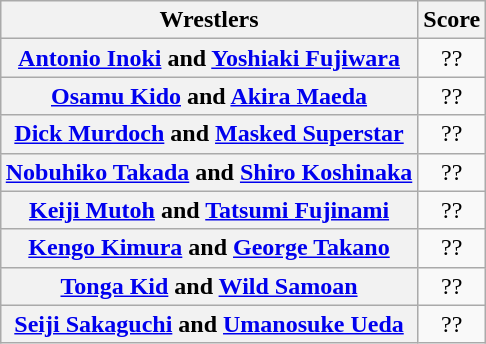<table class="wikitable" style="margin: 1em auto 1em auto;text-align:center">
<tr>
<th>Wrestlers</th>
<th>Score</th>
</tr>
<tr>
<th><a href='#'>Antonio Inoki</a> and <a href='#'>Yoshiaki Fujiwara</a></th>
<td>??</td>
</tr>
<tr>
<th><a href='#'>Osamu Kido</a> and <a href='#'>Akira Maeda</a></th>
<td>??</td>
</tr>
<tr>
<th><a href='#'>Dick Murdoch</a> and <a href='#'>Masked Superstar</a></th>
<td>??</td>
</tr>
<tr>
<th><a href='#'>Nobuhiko Takada</a> and <a href='#'>Shiro Koshinaka</a></th>
<td>??</td>
</tr>
<tr>
<th><a href='#'>Keiji Mutoh</a> and <a href='#'>Tatsumi Fujinami</a></th>
<td>??</td>
</tr>
<tr>
<th><a href='#'>Kengo Kimura</a> and <a href='#'>George Takano</a></th>
<td>??</td>
</tr>
<tr>
<th><a href='#'>Tonga Kid</a> and <a href='#'>Wild Samoan</a></th>
<td>??</td>
</tr>
<tr>
<th><a href='#'>Seiji Sakaguchi</a> and <a href='#'>Umanosuke Ueda</a></th>
<td>??</td>
</tr>
</table>
